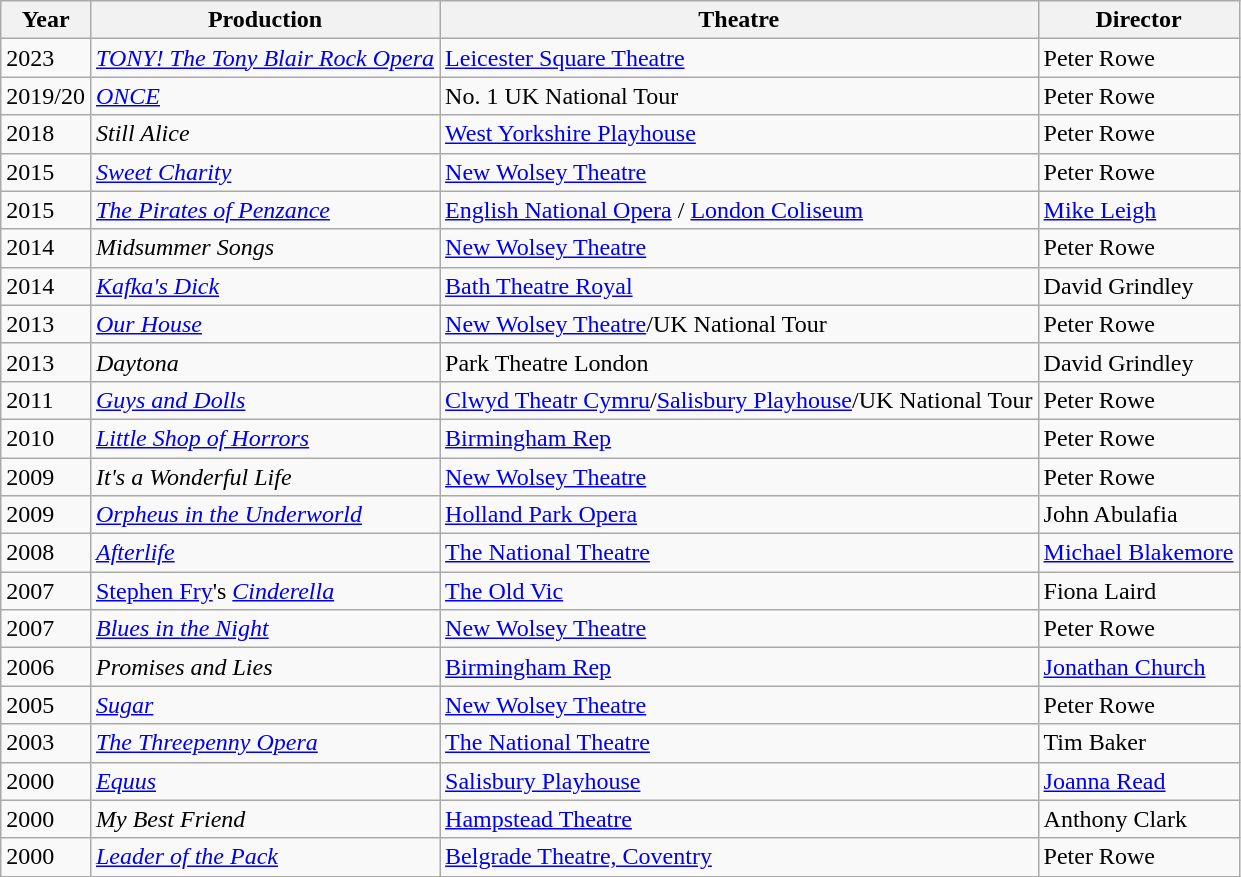<table class="wikitable">
<tr>
<th>Year</th>
<th>Production</th>
<th>Theatre</th>
<th>Director</th>
</tr>
<tr>
<td>2023</td>
<td><em><a href='#'>TONY! The Tony Blair Rock Opera</a></em></td>
<td><a href='#'>Leicester Square Theatre</a></td>
<td>Peter Rowe</td>
</tr>
<tr>
<td>2019/20</td>
<td><em><a href='#'>ONCE</a></em></td>
<td>No. 1 UK National Tour</td>
<td>Peter Rowe</td>
</tr>
<tr>
<td>2018</td>
<td><em>Still Alice</em></td>
<td><a href='#'>West Yorkshire Playhouse</a></td>
<td>Peter Rowe</td>
</tr>
<tr>
<td>2015</td>
<td><em><a href='#'>Sweet Charity</a></em></td>
<td><a href='#'>New Wolsey Theatre</a></td>
<td>Peter Rowe</td>
</tr>
<tr>
<td>2015</td>
<td><em><a href='#'>The Pirates of Penzance</a></em></td>
<td><a href='#'>English National Opera</a> / <a href='#'>London Coliseum</a></td>
<td><a href='#'>Mike Leigh</a></td>
</tr>
<tr>
<td>2014</td>
<td><em>Midsummer Songs</em></td>
<td><a href='#'>New Wolsey Theatre</a></td>
<td>Peter Rowe</td>
</tr>
<tr>
<td>2014</td>
<td><em><a href='#'>Kafka's Dick</a></em></td>
<td><a href='#'>Bath Theatre Royal</a></td>
<td>David Grindley</td>
</tr>
<tr>
<td>2013</td>
<td><em><a href='#'>Our House</a></em></td>
<td><a href='#'>New Wolsey Theatre</a>/UK National Tour</td>
<td>Peter Rowe</td>
</tr>
<tr>
<td>2013</td>
<td><em>Daytona</em></td>
<td>Park Theatre London</td>
<td>David Grindley</td>
</tr>
<tr>
<td>2011</td>
<td><em><a href='#'>Guys and Dolls</a></em></td>
<td><a href='#'>Clwyd Theatr Cymru</a>/<a href='#'>Salisbury Playhouse</a>/UK National Tour</td>
<td>Peter Rowe</td>
</tr>
<tr>
<td>2010</td>
<td><em><a href='#'>Little Shop of Horrors</a></em></td>
<td><a href='#'>Birmingham Rep</a></td>
<td>Peter Rowe</td>
</tr>
<tr>
<td>2009</td>
<td><em>It's a Wonderful Life</em></td>
<td><a href='#'>New Wolsey Theatre</a></td>
<td>Peter Rowe</td>
</tr>
<tr>
<td>2009</td>
<td><em><a href='#'>Orpheus in the Underworld</a></em></td>
<td><a href='#'>Holland Park Opera</a></td>
<td>John Abulafia</td>
</tr>
<tr>
<td>2008</td>
<td><em><a href='#'>Afterlife</a></em></td>
<td><a href='#'>The National Theatre</a></td>
<td><a href='#'>Michael Blakemore</a></td>
</tr>
<tr>
<td>2007</td>
<td><a href='#'>Stephen Fry</a>'s <em><a href='#'>Cinderella</a></em></td>
<td><a href='#'>The Old Vic</a></td>
<td>Fiona Laird</td>
</tr>
<tr>
<td>2007</td>
<td><em><a href='#'>Blues in the Night</a></em></td>
<td><a href='#'>New Wolsey Theatre</a></td>
<td>Peter Rowe</td>
</tr>
<tr>
<td>2006</td>
<td><em>Promises and Lies</em></td>
<td><a href='#'>Birmingham Rep</a></td>
<td><a href='#'>Jonathan Church</a></td>
</tr>
<tr>
<td>2005</td>
<td><em><a href='#'>Sugar</a></em></td>
<td><a href='#'>New Wolsey Theatre</a></td>
<td>Peter Rowe</td>
</tr>
<tr>
<td>2003</td>
<td><em><a href='#'>The Threepenny Opera</a></em></td>
<td><a href='#'>The National Theatre</a></td>
<td>Tim Baker</td>
</tr>
<tr>
<td>2000</td>
<td><em><a href='#'>Equus</a></em></td>
<td><a href='#'>Salisbury Playhouse</a></td>
<td><a href='#'>Joanna Read</a></td>
</tr>
<tr>
<td>2000</td>
<td><em>My Best Friend</em></td>
<td><a href='#'>Hampstead Theatre</a></td>
<td>Anthony Clark</td>
</tr>
<tr>
<td>2000</td>
<td><em><a href='#'>Leader of the Pack</a></em></td>
<td><a href='#'>Belgrade Theatre, Coventry</a></td>
<td>Peter Rowe</td>
</tr>
</table>
